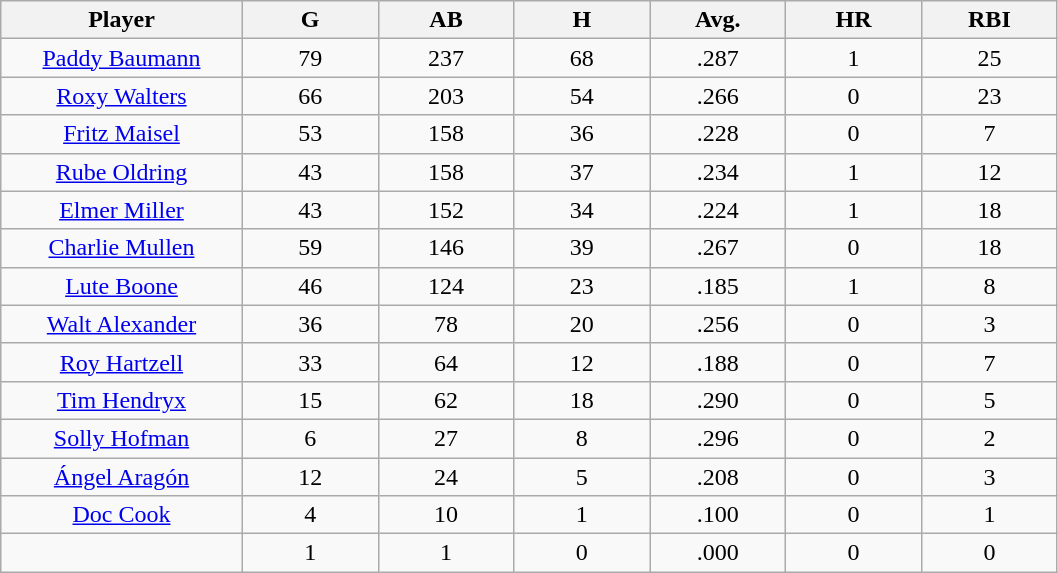<table class="wikitable sortable">
<tr>
<th bgcolor="#DDDDFF" width="16%">Player</th>
<th bgcolor="#DDDDFF" width="9%">G</th>
<th bgcolor="#DDDDFF" width="9%">AB</th>
<th bgcolor="#DDDDFF" width="9%">H</th>
<th bgcolor="#DDDDFF" width="9%">Avg.</th>
<th bgcolor="#DDDDFF" width="9%">HR</th>
<th bgcolor="#DDDDFF" width="9%">RBI</th>
</tr>
<tr align="center">
<td><a href='#'>Paddy Baumann</a></td>
<td>79</td>
<td>237</td>
<td>68</td>
<td>.287</td>
<td>1</td>
<td>25</td>
</tr>
<tr align="center">
<td><a href='#'>Roxy Walters</a></td>
<td>66</td>
<td>203</td>
<td>54</td>
<td>.266</td>
<td>0</td>
<td>23</td>
</tr>
<tr align="center">
<td><a href='#'>Fritz Maisel</a></td>
<td>53</td>
<td>158</td>
<td>36</td>
<td>.228</td>
<td>0</td>
<td>7</td>
</tr>
<tr align="center">
<td><a href='#'>Rube Oldring</a></td>
<td>43</td>
<td>158</td>
<td>37</td>
<td>.234</td>
<td>1</td>
<td>12</td>
</tr>
<tr align="center">
<td><a href='#'>Elmer Miller</a></td>
<td>43</td>
<td>152</td>
<td>34</td>
<td>.224</td>
<td>1</td>
<td>18</td>
</tr>
<tr align="center">
<td><a href='#'>Charlie Mullen</a></td>
<td>59</td>
<td>146</td>
<td>39</td>
<td>.267</td>
<td>0</td>
<td>18</td>
</tr>
<tr align="center">
<td><a href='#'>Lute Boone</a></td>
<td>46</td>
<td>124</td>
<td>23</td>
<td>.185</td>
<td>1</td>
<td>8</td>
</tr>
<tr align="center">
<td><a href='#'>Walt Alexander</a></td>
<td>36</td>
<td>78</td>
<td>20</td>
<td>.256</td>
<td>0</td>
<td>3</td>
</tr>
<tr align="center">
<td><a href='#'>Roy Hartzell</a></td>
<td>33</td>
<td>64</td>
<td>12</td>
<td>.188</td>
<td>0</td>
<td>7</td>
</tr>
<tr align="center">
<td><a href='#'>Tim Hendryx</a></td>
<td>15</td>
<td>62</td>
<td>18</td>
<td>.290</td>
<td>0</td>
<td>5</td>
</tr>
<tr align="center">
<td><a href='#'>Solly Hofman</a></td>
<td>6</td>
<td>27</td>
<td>8</td>
<td>.296</td>
<td>0</td>
<td>2</td>
</tr>
<tr align="center">
<td><a href='#'>Ángel Aragón</a></td>
<td>12</td>
<td>24</td>
<td>5</td>
<td>.208</td>
<td>0</td>
<td>3</td>
</tr>
<tr align="center">
<td><a href='#'>Doc Cook</a></td>
<td>4</td>
<td>10</td>
<td>1</td>
<td>.100</td>
<td>0</td>
<td>1</td>
</tr>
<tr align="center">
<td></td>
<td>1</td>
<td>1</td>
<td>0</td>
<td>.000</td>
<td>0</td>
<td>0</td>
</tr>
</table>
